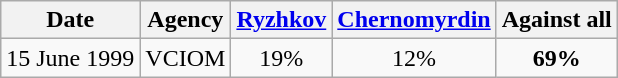<table class=wikitable style=text-align:center>
<tr>
<th>Date</th>
<th>Agency</th>
<th><a href='#'>Ryzhkov</a></th>
<th><a href='#'>Chernomyrdin</a></th>
<th>Against all</th>
</tr>
<tr>
<td>15 June 1999</td>
<td>VCIOM</td>
<td>19%</td>
<td>12%</td>
<td><strong>69%</strong></td>
</tr>
</table>
